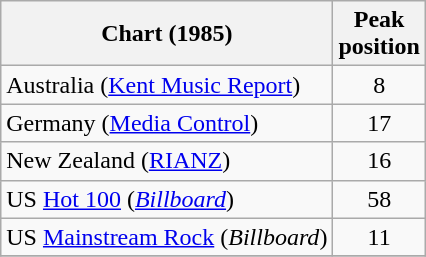<table class="wikitable sortable" style="text-align:center;">
<tr>
<th>Chart (1985)</th>
<th>Peak<br>position</th>
</tr>
<tr>
<td align="left">Australia (<a href='#'>Kent Music Report</a>)</td>
<td align="center">8</td>
</tr>
<tr>
<td align="left">Germany (<a href='#'>Media Control</a>)</td>
<td align="center">17</td>
</tr>
<tr>
<td align="left">New Zealand (<a href='#'>RIANZ</a>)</td>
<td align="center">16</td>
</tr>
<tr>
<td align="left">US <a href='#'>Hot 100</a> (<em><a href='#'>Billboard</a></em>)</td>
<td align="center">58</td>
</tr>
<tr>
<td align="left">US <a href='#'>Mainstream Rock</a> (<em>Billboard</em>)</td>
<td align="center">11</td>
</tr>
<tr>
</tr>
</table>
